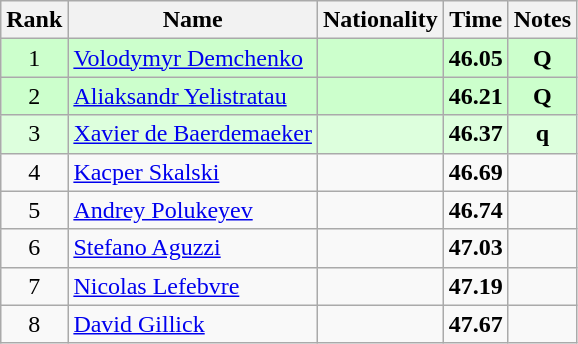<table class="wikitable sortable" style="text-align:center">
<tr>
<th>Rank</th>
<th>Name</th>
<th>Nationality</th>
<th>Time</th>
<th>Notes</th>
</tr>
<tr bgcolor=ccffcc>
<td>1</td>
<td align=left><a href='#'>Volodymyr Demchenko</a></td>
<td align=left></td>
<td><strong>46.05</strong></td>
<td><strong>Q</strong></td>
</tr>
<tr bgcolor=ccffcc>
<td>2</td>
<td align=left><a href='#'>Aliaksandr Yelistratau</a></td>
<td align=left></td>
<td><strong>46.21</strong></td>
<td><strong>Q</strong></td>
</tr>
<tr bgcolor=ddffdd>
<td>3</td>
<td align=left><a href='#'>Xavier de Baerdemaeker</a></td>
<td align=left></td>
<td><strong>46.37</strong></td>
<td><strong>q</strong></td>
</tr>
<tr>
<td>4</td>
<td align=left><a href='#'>Kacper Skalski</a></td>
<td align=left></td>
<td><strong>46.69</strong></td>
<td></td>
</tr>
<tr>
<td>5</td>
<td align=left><a href='#'>Andrey Polukeyev</a></td>
<td align=left></td>
<td><strong>46.74</strong></td>
<td></td>
</tr>
<tr>
<td>6</td>
<td align=left><a href='#'>Stefano Aguzzi</a></td>
<td align=left></td>
<td><strong>47.03</strong></td>
<td></td>
</tr>
<tr>
<td>7</td>
<td align=left><a href='#'>Nicolas Lefebvre</a></td>
<td align=left></td>
<td><strong>47.19</strong></td>
<td></td>
</tr>
<tr>
<td>8</td>
<td align=left><a href='#'>David Gillick</a></td>
<td align=left></td>
<td><strong>47.67</strong></td>
<td></td>
</tr>
</table>
